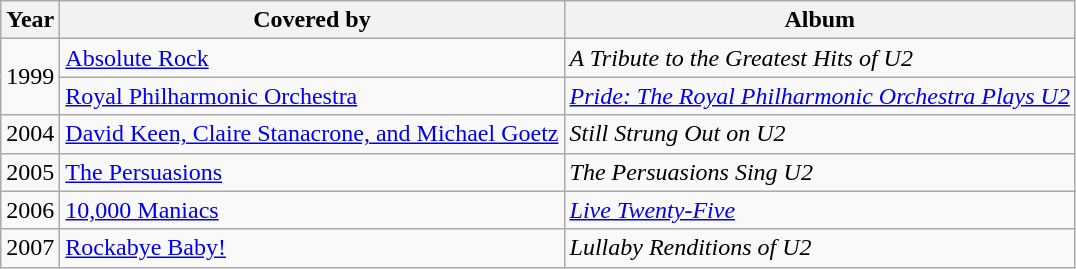<table class="wikitable">
<tr>
<th>Year</th>
<th>Covered by</th>
<th>Album</th>
</tr>
<tr>
<td rowspan="2">1999</td>
<td><a href='#'>Absolute Rock</a></td>
<td><em>A Tribute to the Greatest Hits of U2</em></td>
</tr>
<tr>
<td><a href='#'>Royal Philharmonic Orchestra</a></td>
<td><em><a href='#'>Pride: The Royal Philharmonic Orchestra Plays U2</a></em></td>
</tr>
<tr>
<td>2004</td>
<td><a href='#'>David Keen, Claire Stanacrone, and Michael Goetz</a></td>
<td><em>Still Strung Out on U2</em></td>
</tr>
<tr>
<td>2005</td>
<td><a href='#'>The Persuasions</a></td>
<td><em>The Persuasions Sing U2</em></td>
</tr>
<tr>
<td>2006</td>
<td><a href='#'>10,000 Maniacs</a></td>
<td><em><a href='#'>Live Twenty-Five</a></em></td>
</tr>
<tr>
<td>2007</td>
<td><a href='#'>Rockabye Baby!</a></td>
<td><em>Lullaby Renditions of U2</em></td>
</tr>
</table>
